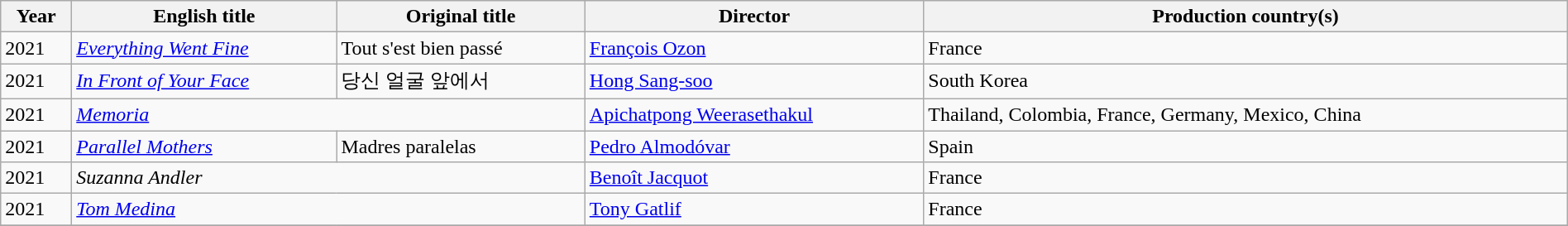<table class="sortable wikitable" style="width:100%; margin-bottom:4px" cellpadding="5">
<tr>
<th scope="col">Year</th>
<th scope="col">English title</th>
<th scope="col">Original title</th>
<th scope="col">Director</th>
<th scope="col">Production country(s)</th>
</tr>
<tr>
<td>2021</td>
<td><em><a href='#'>Everything Went Fine</a></em></td>
<td>Tout s'est bien passé</td>
<td><a href='#'>François Ozon</a></td>
<td>France</td>
</tr>
<tr>
<td>2021</td>
<td><em><a href='#'>In Front of Your Face</a></em></td>
<td>당신 얼굴 앞에서</td>
<td><a href='#'>Hong Sang-soo</a></td>
<td>South Korea</td>
</tr>
<tr>
<td>2021</td>
<td colspan=2><em><a href='#'>Memoria</a></em></td>
<td><a href='#'>Apichatpong Weerasethakul</a></td>
<td>Thailand, Colombia, France, Germany, Mexico, China</td>
</tr>
<tr>
<td>2021</td>
<td><em><a href='#'>Parallel Mothers</a></em></td>
<td>Madres paralelas</td>
<td><a href='#'>Pedro Almodóvar</a></td>
<td>Spain</td>
</tr>
<tr>
<td>2021</td>
<td colspan=2><em>Suzanna Andler</em></td>
<td><a href='#'>Benoît Jacquot</a></td>
<td>France</td>
</tr>
<tr>
<td>2021</td>
<td colspan=2><em><a href='#'>Tom Medina</a></em></td>
<td><a href='#'>Tony Gatlif</a></td>
<td>France</td>
</tr>
<tr>
</tr>
</table>
